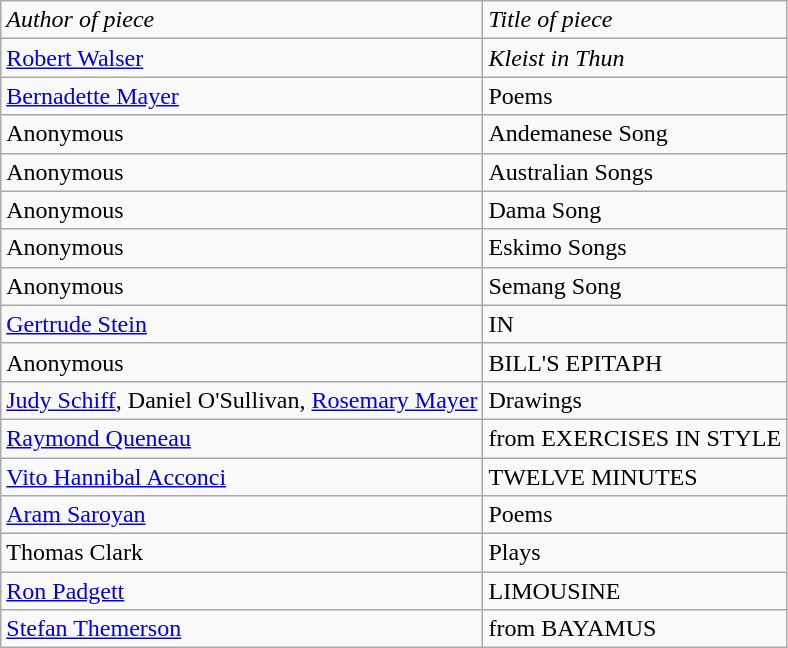<table class="wikitable">
<tr>
<td><em>Author of piece</em></td>
<td><em>Title of piece</em></td>
</tr>
<tr>
<td><a href='#'>Robert Walser</a></td>
<td><em>Kleist in Thun</em></td>
</tr>
<tr>
<td><a href='#'>Bernadette Mayer</a></td>
<td>Poems</td>
</tr>
<tr>
<td>Anonymous</td>
<td>Andemanese Song</td>
</tr>
<tr>
<td>Anonymous</td>
<td>Australian Songs</td>
</tr>
<tr>
<td>Anonymous</td>
<td>Dama Song</td>
</tr>
<tr>
<td>Anonymous</td>
<td>Eskimo Songs</td>
</tr>
<tr>
<td>Anonymous</td>
<td>Semang Song</td>
</tr>
<tr>
<td><a href='#'>Gertrude Stein</a></td>
<td>IN</td>
</tr>
<tr>
<td>Anonymous</td>
<td>BILL'S EPITAPH</td>
</tr>
<tr>
<td><a href='#'>Judy Schiff</a>, Daniel O'Sullivan, <a href='#'>Rosemary Mayer</a></td>
<td>Drawings</td>
</tr>
<tr>
<td><a href='#'>Raymond Queneau</a></td>
<td>from EXERCISES IN STYLE</td>
</tr>
<tr>
<td><a href='#'>Vito Hannibal Acconci</a></td>
<td>TWELVE MINUTES</td>
</tr>
<tr>
<td><a href='#'>Aram Saroyan</a></td>
<td>Poems</td>
</tr>
<tr>
<td>Thomas Clark</td>
<td>Plays</td>
</tr>
<tr>
<td><a href='#'>Ron Padgett</a></td>
<td>LIMOUSINE</td>
</tr>
<tr>
<td><a href='#'>Stefan Themerson</a></td>
<td>from BAYAMUS</td>
</tr>
</table>
